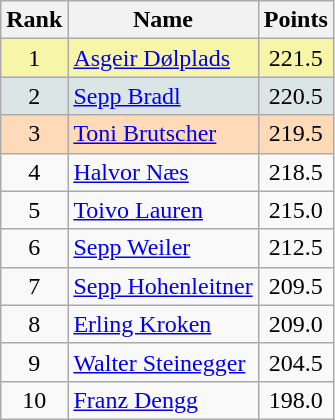<table class="wikitable sortable">
<tr>
<th align=Center>Rank</th>
<th>Name</th>
<th>Points</th>
</tr>
<tr style="background:#F7F6A8">
<td align=center>1</td>
<td> <a href='#'>Asgeir Dølplads</a></td>
<td align=center>221.5</td>
</tr>
<tr style="background: #DCE5E5;">
<td align=center>2</td>
<td> <a href='#'>Sepp Bradl</a></td>
<td align=center>220.5</td>
</tr>
<tr style="background: #FFDAB9;">
<td align=center>3</td>
<td> <a href='#'>Toni Brutscher</a></td>
<td align=center>219.5</td>
</tr>
<tr>
<td align=center>4</td>
<td> <a href='#'>Halvor Næs</a></td>
<td align=center>218.5</td>
</tr>
<tr>
<td align=center>5</td>
<td> <a href='#'>Toivo Lauren</a></td>
<td align=center>215.0</td>
</tr>
<tr>
<td align=center>6</td>
<td> <a href='#'>Sepp Weiler</a></td>
<td align=center>212.5</td>
</tr>
<tr>
<td align=center>7</td>
<td> <a href='#'>Sepp Hohenleitner</a></td>
<td align=center>209.5</td>
</tr>
<tr>
<td align=center>8</td>
<td> <a href='#'>Erling Kroken</a></td>
<td align=center>209.0</td>
</tr>
<tr>
<td align=center>9</td>
<td> <a href='#'>Walter Steinegger</a></td>
<td align=center>204.5</td>
</tr>
<tr>
<td align=center>10</td>
<td> <a href='#'>Franz Dengg</a></td>
<td align=center>198.0</td>
</tr>
</table>
